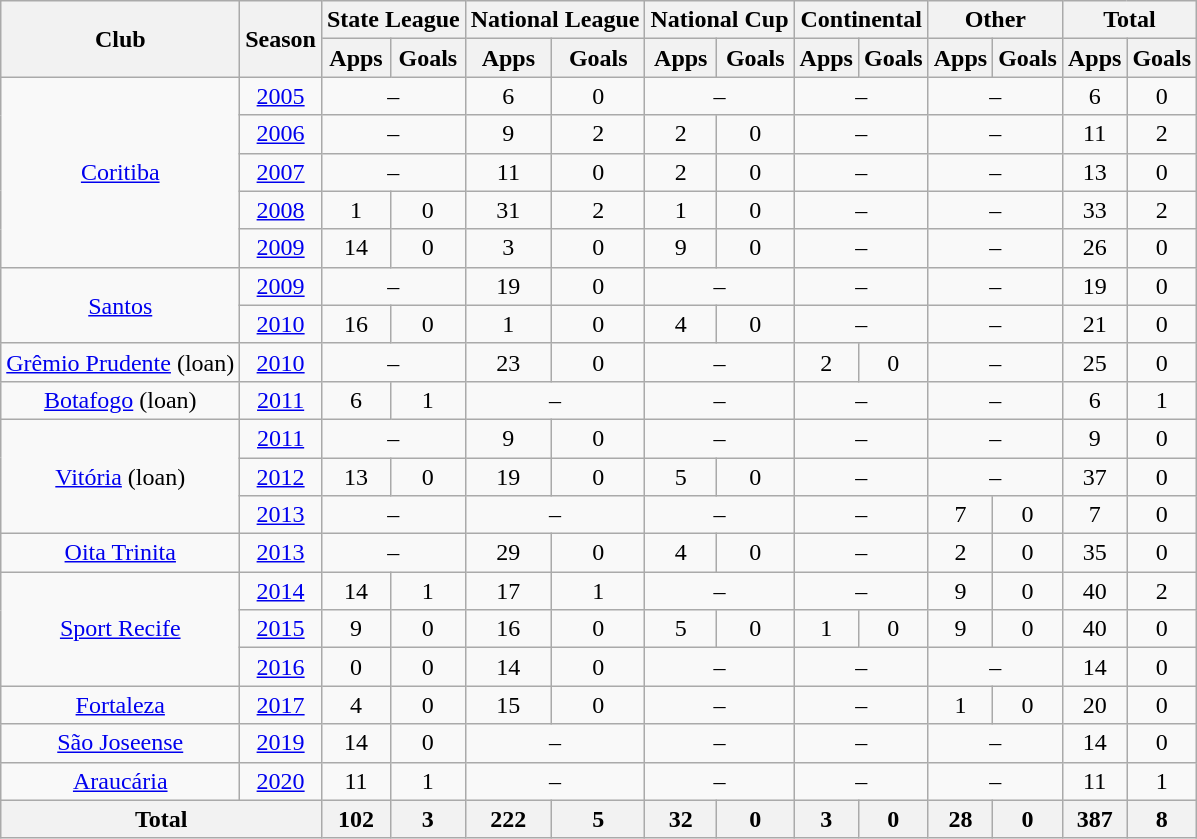<table class="wikitable" style="text-align: center;">
<tr>
<th rowspan="2">Club</th>
<th rowspan="2">Season</th>
<th colspan="2">State League</th>
<th colspan="2">National League</th>
<th colspan="2">National Cup</th>
<th colspan="2">Continental</th>
<th colspan="2">Other</th>
<th colspan="2">Total</th>
</tr>
<tr>
<th>Apps</th>
<th>Goals</th>
<th>Apps</th>
<th>Goals</th>
<th>Apps</th>
<th>Goals</th>
<th>Apps</th>
<th>Goals</th>
<th>Apps</th>
<th>Goals</th>
<th>Apps</th>
<th>Goals</th>
</tr>
<tr>
<td rowspan="5" valign="center"><a href='#'>Coritiba</a></td>
<td><a href='#'>2005</a></td>
<td colspan=2>–</td>
<td>6</td>
<td>0</td>
<td colspan=2>–</td>
<td colspan=2>–</td>
<td colspan=2>–</td>
<td>6</td>
<td>0</td>
</tr>
<tr>
<td><a href='#'>2006</a></td>
<td colspan=2>–</td>
<td>9</td>
<td>2</td>
<td>2</td>
<td>0</td>
<td colspan=2>–</td>
<td colspan=2>–</td>
<td>11</td>
<td>2</td>
</tr>
<tr>
<td><a href='#'>2007</a></td>
<td colspan=2>–</td>
<td>11</td>
<td>0</td>
<td>2</td>
<td>0</td>
<td colspan=2>–</td>
<td colspan=2>–</td>
<td>13</td>
<td>0</td>
</tr>
<tr>
<td><a href='#'>2008</a></td>
<td>1</td>
<td>0</td>
<td>31</td>
<td>2</td>
<td>1</td>
<td>0</td>
<td colspan=2>–</td>
<td colspan=2>–</td>
<td>33</td>
<td>2</td>
</tr>
<tr>
<td><a href='#'>2009</a></td>
<td>14</td>
<td>0</td>
<td>3</td>
<td>0</td>
<td>9</td>
<td>0</td>
<td colspan=2>–</td>
<td colspan=2>–</td>
<td>26</td>
<td>0</td>
</tr>
<tr>
<td rowspan="2" valign="center"><a href='#'>Santos</a></td>
<td><a href='#'>2009</a></td>
<td colspan=2>–</td>
<td>19</td>
<td>0</td>
<td colspan=2>–</td>
<td colspan=2>–</td>
<td colspan=2>–</td>
<td>19</td>
<td>0</td>
</tr>
<tr>
<td><a href='#'>2010</a></td>
<td>16</td>
<td>0</td>
<td>1</td>
<td>0</td>
<td>4</td>
<td>0</td>
<td colspan=2>–</td>
<td colspan=2>–</td>
<td>21</td>
<td>0</td>
</tr>
<tr>
<td rowspan="1" valign="center"><a href='#'>Grêmio Prudente</a> (loan)</td>
<td><a href='#'>2010</a></td>
<td colspan=2>–</td>
<td>23</td>
<td>0</td>
<td colspan=2>–</td>
<td>2</td>
<td>0</td>
<td colspan=2>–</td>
<td>25</td>
<td>0</td>
</tr>
<tr>
<td rowspan="1" valign="center"><a href='#'>Botafogo</a> (loan)</td>
<td><a href='#'>2011</a></td>
<td>6</td>
<td>1</td>
<td colspan=2>–</td>
<td colspan=2>–</td>
<td colspan=2>–</td>
<td colspan=2>–</td>
<td>6</td>
<td>1</td>
</tr>
<tr>
<td rowspan="3" valign="center"><a href='#'>Vitória</a> (loan)</td>
<td><a href='#'>2011</a></td>
<td colspan=2>–</td>
<td>9</td>
<td>0</td>
<td colspan=2>–</td>
<td colspan=2>–</td>
<td colspan=2>–</td>
<td>9</td>
<td>0</td>
</tr>
<tr>
<td><a href='#'>2012</a></td>
<td>13</td>
<td>0</td>
<td>19</td>
<td>0</td>
<td>5</td>
<td>0</td>
<td colspan=2>–</td>
<td colspan=2>–</td>
<td>37</td>
<td>0</td>
</tr>
<tr>
<td><a href='#'>2013</a></td>
<td colspan=2>–</td>
<td colspan=2>–</td>
<td colspan=2>–</td>
<td colspan=2>–</td>
<td>7</td>
<td>0</td>
<td>7</td>
<td>0</td>
</tr>
<tr>
<td rowspan="1" valign="center"><a href='#'>Oita Trinita</a></td>
<td><a href='#'>2013</a></td>
<td colspan=2>–</td>
<td>29</td>
<td>0</td>
<td>4</td>
<td>0</td>
<td colspan=2>–</td>
<td>2</td>
<td>0</td>
<td>35</td>
<td>0</td>
</tr>
<tr>
<td rowspan="3" valign="center"><a href='#'>Sport Recife</a></td>
<td><a href='#'>2014</a></td>
<td>14</td>
<td>1</td>
<td>17</td>
<td>1</td>
<td colspan=2>–</td>
<td colspan=2>–</td>
<td>9</td>
<td>0</td>
<td>40</td>
<td>2</td>
</tr>
<tr>
<td><a href='#'>2015</a></td>
<td>9</td>
<td>0</td>
<td>16</td>
<td>0</td>
<td>5</td>
<td>0</td>
<td>1</td>
<td>0</td>
<td>9</td>
<td>0</td>
<td>40</td>
<td>0</td>
</tr>
<tr>
<td><a href='#'>2016</a></td>
<td>0</td>
<td>0</td>
<td>14</td>
<td>0</td>
<td colspan=2>–</td>
<td colspan=2>–</td>
<td colspan=2>–</td>
<td>14</td>
<td>0</td>
</tr>
<tr>
<td rowspan="1" valign="center"><a href='#'>Fortaleza</a></td>
<td><a href='#'>2017</a></td>
<td>4</td>
<td>0</td>
<td>15</td>
<td>0</td>
<td colspan=2>–</td>
<td colspan=2>–</td>
<td>1</td>
<td>0</td>
<td>20</td>
<td>0</td>
</tr>
<tr>
<td rowspan="1" valign="center"><a href='#'>São Joseense</a></td>
<td><a href='#'>2019</a></td>
<td>14</td>
<td>0</td>
<td colspan=2>–</td>
<td colspan=2>–</td>
<td colspan=2>–</td>
<td colspan=2>–</td>
<td>14</td>
<td>0</td>
</tr>
<tr>
<td rowspan="1" valign="center"><a href='#'>Araucária</a></td>
<td><a href='#'>2020</a></td>
<td>11</td>
<td>1</td>
<td colspan=2>–</td>
<td colspan=2>–</td>
<td colspan=2>–</td>
<td colspan=2>–</td>
<td>11</td>
<td>1</td>
</tr>
<tr>
<th colspan="2"><strong>Total</strong></th>
<th>102</th>
<th>3</th>
<th>222</th>
<th>5</th>
<th>32</th>
<th>0</th>
<th>3</th>
<th>0</th>
<th>28</th>
<th>0</th>
<th>387</th>
<th>8</th>
</tr>
</table>
